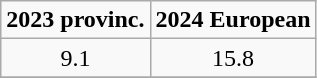<table class="wikitable" style="text-align:center">
<tr>
<td><strong>2023 provinc.</strong></td>
<td><strong>2024 European</strong></td>
</tr>
<tr>
<td>9.1</td>
<td>15.8</td>
</tr>
<tr>
</tr>
</table>
